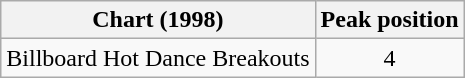<table class = "wikitable plainrowheaders sortable">
<tr>
<th>Chart (1998)</th>
<th>Peak position</th>
</tr>
<tr>
<td>Billboard Hot Dance Breakouts</td>
<td align="center">4</td>
</tr>
</table>
